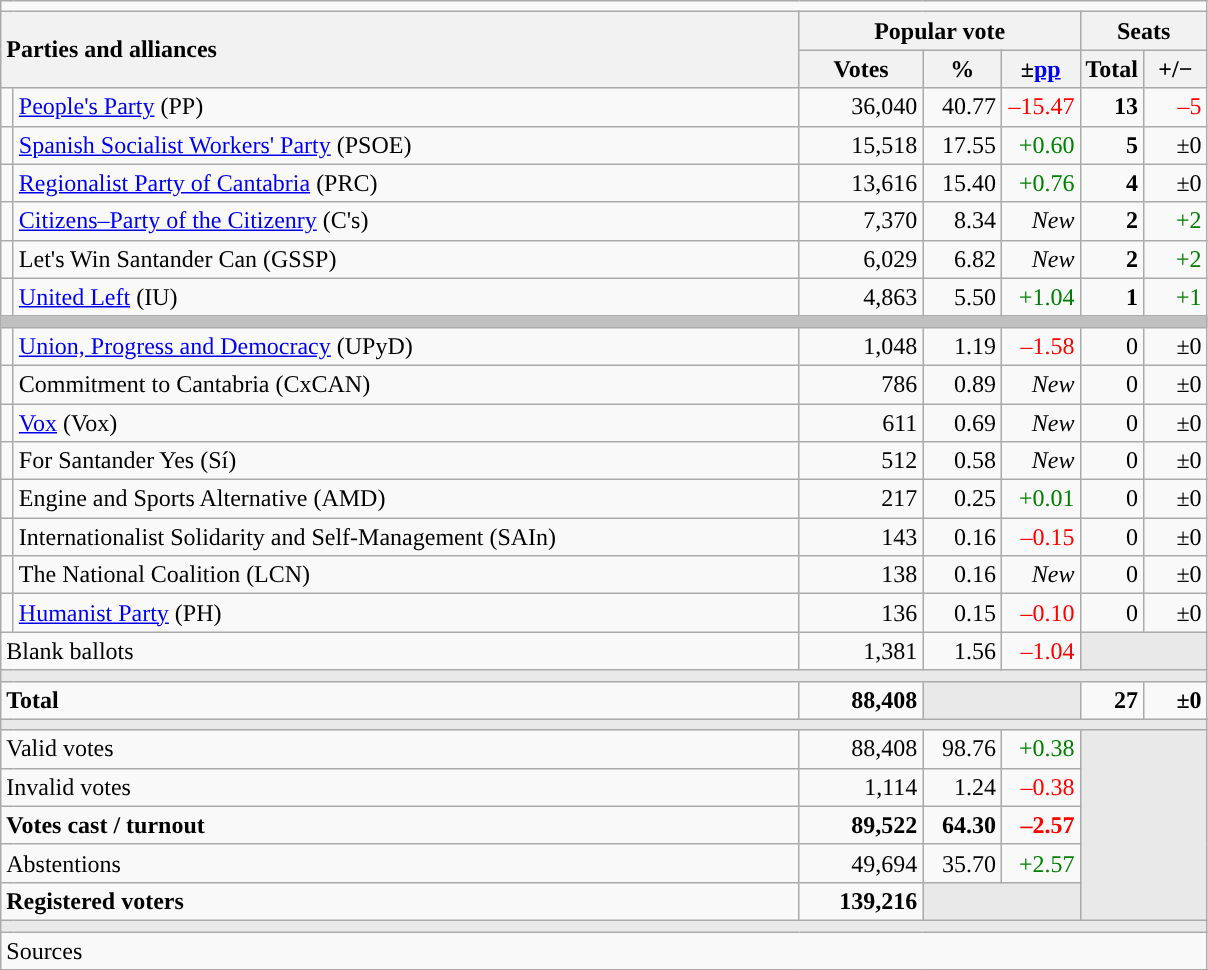<table class="wikitable" style="text-align:right;">
<tr>
<td colspan="7"></td>
</tr>
<tr>
<th style="text-align:left;" rowspan="2" colspan="2" width="525">Parties and alliances</th>
<th colspan="3">Popular vote</th>
<th colspan="2">Seats</th>
</tr>
<tr>
<th width="75">Votes</th>
<th width="45">%</th>
<th width="45">±<a href='#'>pp</a></th>
<th width="35">Total</th>
<th width="35">+/−</th>
</tr>
<tr>
<td width="1" style="color:inherit;background:"></td>
<td align="left"><a href='#'>People's Party</a> (PP)</td>
<td>36,040</td>
<td>40.77</td>
<td style="color:red;">–15.47</td>
<td><strong>13</strong></td>
<td style="color:red;">–5</td>
</tr>
<tr>
<td style="color:inherit;background:"></td>
<td align="left"><a href='#'>Spanish Socialist Workers' Party</a> (PSOE)</td>
<td>15,518</td>
<td>17.55</td>
<td style="color:green;">+0.60</td>
<td><strong>5</strong></td>
<td>±0</td>
</tr>
<tr>
<td style="color:inherit;background:"></td>
<td align="left"><a href='#'>Regionalist Party of Cantabria</a> (PRC)</td>
<td>13,616</td>
<td>15.40</td>
<td style="color:green;">+0.76</td>
<td><strong>4</strong></td>
<td>±0</td>
</tr>
<tr>
<td style="color:inherit;background:"></td>
<td align="left"><a href='#'>Citizens–Party of the Citizenry</a> (C's)</td>
<td>7,370</td>
<td>8.34</td>
<td><em>New</em></td>
<td><strong>2</strong></td>
<td style="color:green;">+2</td>
</tr>
<tr>
<td style="color:inherit;background:"></td>
<td align="left">Let's Win Santander Can (GSSP)</td>
<td>6,029</td>
<td>6.82</td>
<td><em>New</em></td>
<td><strong>2</strong></td>
<td style="color:green;">+2</td>
</tr>
<tr>
<td style="color:inherit;background:"></td>
<td align="left"><a href='#'>United Left</a> (IU)</td>
<td>4,863</td>
<td>5.50</td>
<td style="color:green;">+1.04</td>
<td><strong>1</strong></td>
<td style="color:green;">+1</td>
</tr>
<tr>
<td colspan="7" bgcolor="#C0C0C0"></td>
</tr>
<tr>
<td style="color:inherit;background:"></td>
<td align="left"><a href='#'>Union, Progress and Democracy</a> (UPyD)</td>
<td>1,048</td>
<td>1.19</td>
<td style="color:red;">–1.58</td>
<td>0</td>
<td>±0</td>
</tr>
<tr>
<td style="color:inherit;background:"></td>
<td align="left">Commitment to Cantabria (CxCAN)</td>
<td>786</td>
<td>0.89</td>
<td><em>New</em></td>
<td>0</td>
<td>±0</td>
</tr>
<tr>
<td style="color:inherit;background:"></td>
<td align="left"><a href='#'>Vox</a> (Vox)</td>
<td>611</td>
<td>0.69</td>
<td><em>New</em></td>
<td>0</td>
<td>±0</td>
</tr>
<tr>
<td style="color:inherit;background:"></td>
<td align="left">For Santander Yes (Sí)</td>
<td>512</td>
<td>0.58</td>
<td><em>New</em></td>
<td>0</td>
<td>±0</td>
</tr>
<tr>
<td style="color:inherit;background:"></td>
<td align="left">Engine and Sports Alternative (AMD)</td>
<td>217</td>
<td>0.25</td>
<td style="color:green;">+0.01</td>
<td>0</td>
<td>±0</td>
</tr>
<tr>
<td style="color:inherit;background:"></td>
<td align="left">Internationalist Solidarity and Self-Management (SAIn)</td>
<td>143</td>
<td>0.16</td>
<td style="color:red;">–0.15</td>
<td>0</td>
<td>±0</td>
</tr>
<tr>
<td style="color:inherit;background:"></td>
<td align="left">The National Coalition (LCN)</td>
<td>138</td>
<td>0.16</td>
<td><em>New</em></td>
<td>0</td>
<td>±0</td>
</tr>
<tr>
<td style="color:inherit;background:"></td>
<td align="left"><a href='#'>Humanist Party</a> (PH)</td>
<td>136</td>
<td>0.15</td>
<td style="color:red;">–0.10</td>
<td>0</td>
<td>±0</td>
</tr>
<tr>
<td align="left" colspan="2">Blank ballots</td>
<td>1,381</td>
<td>1.56</td>
<td style="color:red;">–1.04</td>
<td bgcolor="#E9E9E9" colspan="2"></td>
</tr>
<tr>
<td colspan="7" bgcolor="#E9E9E9"></td>
</tr>
<tr style="font-weight:bold;">
<td align="left" colspan="2">Total</td>
<td>88,408</td>
<td bgcolor="#E9E9E9" colspan="2"></td>
<td>27</td>
<td>±0</td>
</tr>
<tr>
<td colspan="7" bgcolor="#E9E9E9"></td>
</tr>
<tr>
<td align="left" colspan="2">Valid votes</td>
<td>88,408</td>
<td>98.76</td>
<td style="color:green;">+0.38</td>
<td bgcolor="#E9E9E9" colspan="2" rowspan="5"></td>
</tr>
<tr>
<td align="left" colspan="2">Invalid votes</td>
<td>1,114</td>
<td>1.24</td>
<td style="color:red;">–0.38</td>
</tr>
<tr style="font-weight:bold;">
<td align="left" colspan="2">Votes cast / turnout</td>
<td>89,522</td>
<td>64.30</td>
<td style="color:red;">–2.57</td>
</tr>
<tr>
<td align="left" colspan="2">Abstentions</td>
<td>49,694</td>
<td>35.70</td>
<td style="color:green;">+2.57</td>
</tr>
<tr style="font-weight:bold;">
<td align="left" colspan="2">Registered voters</td>
<td>139,216</td>
<td bgcolor="#E9E9E9" colspan="2"></td>
</tr>
<tr>
<td colspan="7" bgcolor="#E9E9E9"></td>
</tr>
<tr>
<td align="left" colspan="7">Sources</td>
</tr>
</table>
